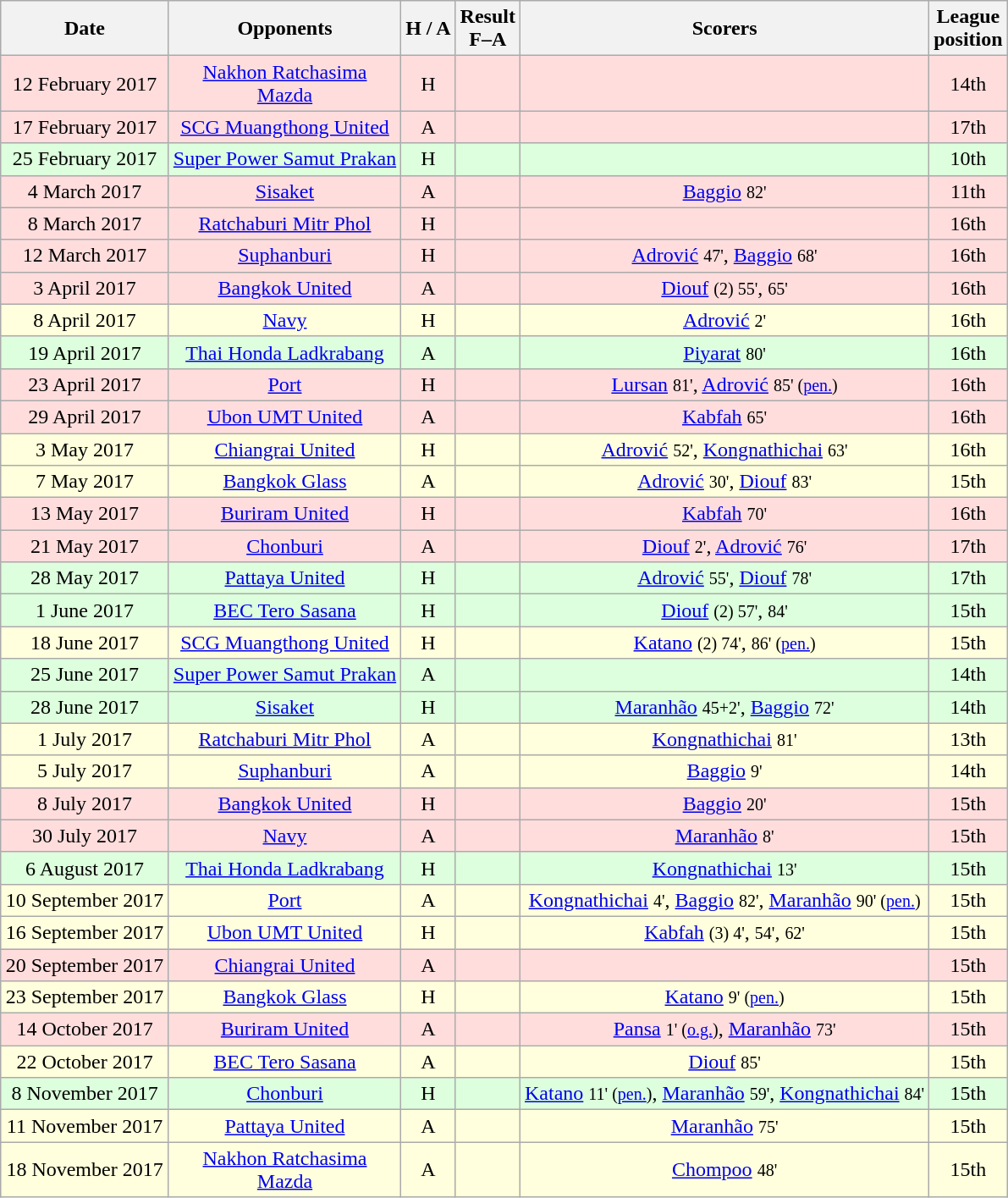<table class="wikitable" style="text-align:center">
<tr>
<th width="125">Date</th>
<th width="170">Opponents</th>
<th nowrap>H / A</th>
<th>Result<br>F–A</th>
<th>Scorers</th>
<th>League<br>position</th>
</tr>
<tr bgcolor="#ffdddd">
<td>12 February 2017</td>
<td><a href='#'>Nakhon Ratchasima Mazda</a></td>
<td>H</td>
<td></td>
<td></td>
<td>14th</td>
</tr>
<tr bgcolor="#ffdddd">
<td>17 February 2017</td>
<td><a href='#'>SCG Muangthong United</a></td>
<td>A</td>
<td></td>
<td></td>
<td>17th</td>
</tr>
<tr bgcolor="#ddffdd">
<td>25 February 2017</td>
<td nowrap><a href='#'>Super Power Samut Prakan</a></td>
<td>H</td>
<td></td>
<td></td>
<td>10th</td>
</tr>
<tr bgcolor="#ffdddd">
<td>4 March 2017</td>
<td><a href='#'>Sisaket</a></td>
<td>A</td>
<td></td>
<td><a href='#'>Baggio</a> <small>82'</small></td>
<td>11th</td>
</tr>
<tr bgcolor="#ffdddd">
<td>8 March 2017</td>
<td><a href='#'>Ratchaburi Mitr Phol</a></td>
<td>H</td>
<td></td>
<td></td>
<td>16th</td>
</tr>
<tr bgcolor="#ffdddd">
<td>12 March 2017</td>
<td><a href='#'>Suphanburi</a></td>
<td>H</td>
<td></td>
<td><a href='#'>Adrović</a> <small>47'</small>, <a href='#'>Baggio</a> <small>68'</small></td>
<td>16th</td>
</tr>
<tr bgcolor="#ffdddd">
<td>3 April 2017</td>
<td><a href='#'>Bangkok United</a></td>
<td>A</td>
<td> </td>
<td><a href='#'>Diouf</a> <small>(2) 55'</small>, <small>65'</small></td>
<td>16th</td>
</tr>
<tr bgcolor="#ffffdd">
<td>8 April 2017</td>
<td><a href='#'>Navy</a></td>
<td>H</td>
<td></td>
<td><a href='#'>Adrović</a> <small>2'</small></td>
<td>16th</td>
</tr>
<tr bgcolor="#ddffdd">
<td>19 April 2017</td>
<td><a href='#'>Thai Honda Ladkrabang</a></td>
<td>A</td>
<td></td>
<td><a href='#'>Piyarat</a> <small>80'</small></td>
<td>16th</td>
</tr>
<tr bgcolor="#ffdddd">
<td>23 April 2017</td>
<td><a href='#'>Port</a></td>
<td>H</td>
<td></td>
<td><a href='#'>Lursan</a> <small>81'</small>, <a href='#'>Adrović</a> <small>85' (<a href='#'>pen.</a>)</small></td>
<td>16th</td>
</tr>
<tr bgcolor="#ffdddd">
<td>29 April 2017</td>
<td><a href='#'>Ubon UMT United</a></td>
<td>A</td>
<td></td>
<td><a href='#'>Kabfah</a> <small>65'</small></td>
<td>16th</td>
</tr>
<tr bgcolor="#ffffdd">
<td>3 May 2017</td>
<td><a href='#'>Chiangrai United</a></td>
<td>H</td>
<td> </td>
<td><a href='#'>Adrović</a> <small>52'</small>, <a href='#'>Kongnathichai</a> <small>63'</small></td>
<td>16th</td>
</tr>
<tr bgcolor="#ffffdd">
<td>7 May 2017</td>
<td><a href='#'>Bangkok Glass</a></td>
<td>A</td>
<td> </td>
<td><a href='#'>Adrović</a> <small>30'</small>, <a href='#'>Diouf</a> <small>83'</small></td>
<td>15th</td>
</tr>
<tr bgcolor="#ffdddd">
<td>13 May 2017</td>
<td><a href='#'>Buriram United</a></td>
<td>H</td>
<td></td>
<td><a href='#'>Kabfah</a> <small>70'</small></td>
<td>16th</td>
</tr>
<tr bgcolor="#ffdddd">
<td>21 May 2017</td>
<td><a href='#'>Chonburi</a></td>
<td>A</td>
<td> </td>
<td><a href='#'>Diouf</a> <small>2'</small>, <a href='#'>Adrović</a> <small>76'</small></td>
<td>17th</td>
</tr>
<tr bgcolor="#ddffdd">
<td>28 May 2017</td>
<td><a href='#'>Pattaya United</a></td>
<td>H</td>
<td> </td>
<td><a href='#'>Adrović</a> <small>55'</small>, <a href='#'>Diouf</a> <small>78'</small></td>
<td>17th</td>
</tr>
<tr bgcolor="#ddffdd">
<td>1 June 2017</td>
<td><a href='#'>BEC Tero Sasana</a></td>
<td>H</td>
<td> </td>
<td><a href='#'>Diouf</a> <small>(2) 57'</small>, <small>84'</small></td>
<td>15th</td>
</tr>
<tr bgcolor="#ffffdd">
<td>18 June 2017</td>
<td><a href='#'>SCG Muangthong United</a></td>
<td>H</td>
<td></td>
<td><a href='#'>Katano</a> <small>(2) 74'</small>, <small>86' (<a href='#'>pen.</a>)</small></td>
<td>15th</td>
</tr>
<tr bgcolor="#ddffdd">
<td>25 June 2017</td>
<td><a href='#'>Super Power Samut Prakan</a></td>
<td>A</td>
<td></td>
<td></td>
<td>14th</td>
</tr>
<tr bgcolor="#ddffdd">
<td>28 June 2017</td>
<td><a href='#'>Sisaket</a></td>
<td>H</td>
<td></td>
<td><a href='#'>Maranhão</a> <small>45+2'</small>, <a href='#'>Baggio</a> <small>72'</small></td>
<td>14th</td>
</tr>
<tr bgcolor="#ffffdd">
<td>1 July 2017</td>
<td><a href='#'>Ratchaburi Mitr Phol</a></td>
<td>A</td>
<td></td>
<td><a href='#'>Kongnathichai</a> <small>81'</small></td>
<td>13th</td>
</tr>
<tr bgcolor="#ffffdd">
<td>5 July 2017</td>
<td><a href='#'>Suphanburi</a></td>
<td>A</td>
<td></td>
<td><a href='#'>Baggio</a> <small>9'</small></td>
<td>14th</td>
</tr>
<tr bgcolor="#ffdddd">
<td>8 July 2017</td>
<td><a href='#'>Bangkok United</a></td>
<td>H</td>
<td> </td>
<td><a href='#'>Baggio</a> <small>20'</small></td>
<td>15th</td>
</tr>
<tr bgcolor="#ffdddd">
<td>30 July 2017</td>
<td><a href='#'>Navy</a></td>
<td>A</td>
<td></td>
<td><a href='#'>Maranhão</a> <small>8'</small></td>
<td>15th</td>
</tr>
<tr bgcolor="#ddffdd">
<td>6 August 2017</td>
<td><a href='#'>Thai Honda Ladkrabang</a></td>
<td>H</td>
<td></td>
<td><a href='#'>Kongnathichai</a> <small>13'</small></td>
<td>15th</td>
</tr>
<tr bgcolor="#ffffdd">
<td>10 September 2017</td>
<td><a href='#'>Port</a></td>
<td>A</td>
<td></td>
<td><a href='#'>Kongnathichai</a> <small>4'</small>, <a href='#'>Baggio</a> <small>82'</small>, <a href='#'>Maranhão</a> <small>90' (<a href='#'>pen.</a>)</small></td>
<td>15th</td>
</tr>
<tr bgcolor="#ffffdd">
<td>16 September 2017</td>
<td><a href='#'>Ubon UMT United</a></td>
<td>H</td>
<td></td>
<td><a href='#'>Kabfah</a> <small>(3) 4'</small>, <small>54'</small>, <small>62'</small></td>
<td>15th</td>
</tr>
<tr bgcolor="#ffdddd">
<td>20 September 2017</td>
<td><a href='#'>Chiangrai United</a></td>
<td>A</td>
<td> </td>
<td></td>
<td>15th</td>
</tr>
<tr bgcolor="#ffffdd">
<td>23 September 2017</td>
<td><a href='#'>Bangkok Glass</a></td>
<td>H</td>
<td> </td>
<td><a href='#'>Katano</a> <small>9' (<a href='#'>pen.</a>)</small></td>
<td>15th</td>
</tr>
<tr bgcolor="#ffdddd">
<td>14 October 2017</td>
<td><a href='#'>Buriram United</a></td>
<td>A</td>
<td></td>
<td><a href='#'>Pansa</a> <small>1' (<a href='#'>o.g.</a>)</small>, <a href='#'>Maranhão</a> <small>73'</small></td>
<td>15th</td>
</tr>
<tr bgcolor="#ffffdd">
<td>22 October 2017</td>
<td><a href='#'>BEC Tero Sasana</a></td>
<td>A</td>
<td> </td>
<td><a href='#'>Diouf</a> <small>85'</small></td>
<td>15th</td>
</tr>
<tr bgcolor="#ddffdd">
<td>8 November 2017</td>
<td><a href='#'>Chonburi</a></td>
<td>H</td>
<td> </td>
<td><a href='#'>Katano</a> <small>11' (<a href='#'>pen.</a>)</small>, <a href='#'>Maranhão</a> <small>59'</small>, <a href='#'>Kongnathichai</a> <small>84'</small></td>
<td>15th</td>
</tr>
<tr bgcolor="#ffffdd">
<td>11 November 2017</td>
<td><a href='#'>Pattaya United</a></td>
<td>A</td>
<td></td>
<td><a href='#'>Maranhão</a> <small>75'</small></td>
<td>15th</td>
</tr>
<tr bgcolor="#ffffdd">
<td>18 November 2017</td>
<td><a href='#'>Nakhon Ratchasima Mazda</a></td>
<td>A</td>
<td></td>
<td><a href='#'>Chompoo</a> <small>48'</small></td>
<td>15th</td>
</tr>
</table>
